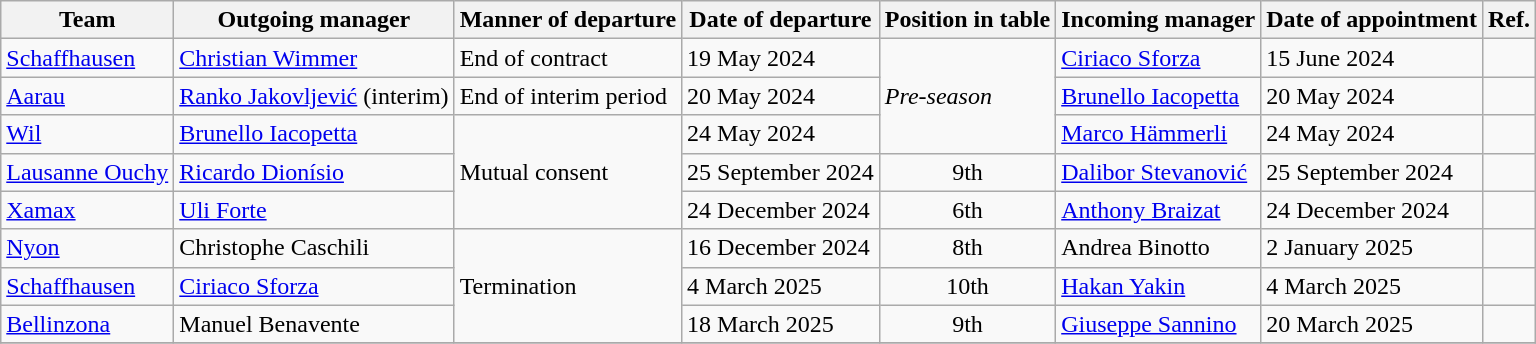<table class="wikitable">
<tr>
<th>Team</th>
<th>Outgoing manager</th>
<th>Manner of departure</th>
<th>Date of departure</th>
<th>Position in table</th>
<th>Incoming manager</th>
<th>Date of appointment</th>
<th>Ref.</th>
</tr>
<tr>
<td><a href='#'>Schaffhausen</a></td>
<td> <a href='#'>Christian Wimmer</a></td>
<td>End of contract</td>
<td>19 May 2024</td>
<td rowspan="3"><em>Pre-season</em></td>
<td> <a href='#'>Ciriaco Sforza</a></td>
<td>15 June 2024</td>
<td></td>
</tr>
<tr>
<td><a href='#'>Aarau</a></td>
<td> <a href='#'>Ranko Jakovljević</a> (interim)</td>
<td>End of interim period</td>
<td>20 May 2024</td>
<td> <a href='#'>Brunello Iacopetta</a></td>
<td>20 May 2024</td>
<td></td>
</tr>
<tr>
<td><a href='#'>Wil</a></td>
<td> <a href='#'>Brunello Iacopetta</a></td>
<td rowspan="3">Mutual consent</td>
<td>24 May 2024</td>
<td> <a href='#'>Marco Hämmerli</a></td>
<td>24 May 2024</td>
<td></td>
</tr>
<tr>
<td><a href='#'>Lausanne Ouchy</a></td>
<td> <a href='#'>Ricardo Dionísio</a></td>
<td>25 September 2024</td>
<td align=center>9th</td>
<td> <a href='#'>Dalibor Stevanović</a></td>
<td>25 September 2024</td>
<td></td>
</tr>
<tr>
<td><a href='#'>Xamax</a></td>
<td> <a href='#'>Uli Forte</a></td>
<td>24 December 2024</td>
<td align=center>6th</td>
<td> <a href='#'>Anthony Braizat</a></td>
<td>24 December 2024</td>
<td></td>
</tr>
<tr>
<td><a href='#'>Nyon</a></td>
<td> Christophe Caschili</td>
<td rowspan=3>Termination</td>
<td>16 December 2024</td>
<td align=center>8th</td>
<td> Andrea Binotto</td>
<td>2 January 2025</td>
<td></td>
</tr>
<tr>
<td><a href='#'>Schaffhausen</a></td>
<td> <a href='#'>Ciriaco Sforza</a></td>
<td>4 March 2025</td>
<td align=center>10th</td>
<td> <a href='#'>Hakan Yakin</a></td>
<td>4 March 2025</td>
<td></td>
</tr>
<tr>
<td><a href='#'>Bellinzona</a></td>
<td> Manuel Benavente</td>
<td>18 March 2025</td>
<td align=center>9th</td>
<td> <a href='#'>Giuseppe Sannino</a></td>
<td>20 March 2025</td>
<td></td>
</tr>
<tr>
</tr>
</table>
